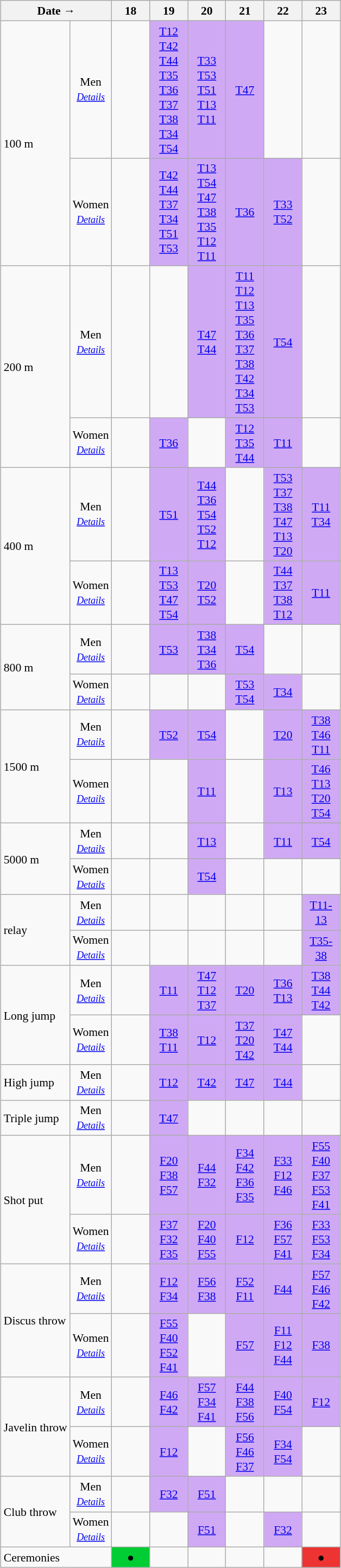<table class="wikitable" style="margin:0.5em auto; font-size:90%; line-height:1.25em;">
<tr align="center">
<th colspan="2">Date →</th>
<th width="40px">18</th>
<th width="40px">19</th>
<th width="40px">20</th>
<th width="40px">21</th>
<th width="40px">22</th>
<th width="40px">23</th>
</tr>
<tr align="center">
<td align="left" rowspan="2">100 m</td>
<td>Men<br><small><em><a href='#'>Details</a></em></small></td>
<td></td>
<td bgcolor="#D0A9F5"><a href='#'>T12</a><br><a href='#'>T42</a><br><a href='#'>T44</a><br><a href='#'>T35</a><br><a href='#'>T36</a><br><a href='#'>T37</a><br><a href='#'>T38</a><br><a href='#'>T34</a><br><a href='#'>T54</a></td>
<td bgcolor="#D0A9F5"><a href='#'>T33</a><br><a href='#'>T53</a><br><a href='#'>T51</a><br><a href='#'>T13</a><br><a href='#'>T11</a></td>
<td bgcolor="#D0A9F5"><a href='#'>T47</a></td>
<td></td>
<td></td>
</tr>
<tr align="center">
<td>Women<br><small><em><a href='#'>Details</a></em></small></td>
<td></td>
<td bgcolor="#D0A9F5"><a href='#'>T42</a><br><a href='#'>T44</a><br><a href='#'>T37</a><br><a href='#'>T34</a><br><a href='#'>T51</a><br><a href='#'>T53</a></td>
<td bgcolor="#D0A9F5"><a href='#'>T13</a><br><a href='#'>T54</a><br><a href='#'>T47</a><br><a href='#'>T38</a><br><a href='#'>T35</a><br><a href='#'>T12</a><br><a href='#'>T11</a></td>
<td bgcolor="#D0A9F5"><a href='#'>T36</a></td>
<td bgcolor="#D0A9F5"><a href='#'>T33</a><br><a href='#'>T52</a></td>
<td></td>
</tr>
<tr align="center">
<td align="left" rowspan="2">200 m</td>
<td>Men<br><small><em><a href='#'>Details</a></em></small></td>
<td></td>
<td></td>
<td bgcolor="#D0A9F5"><a href='#'>T47</a><br><a href='#'>T44</a></td>
<td bgcolor="#D0A9F5"><a href='#'>T11</a><br><a href='#'>T12</a><br><a href='#'>T13</a><br><a href='#'>T35</a><br><a href='#'>T36</a><br><a href='#'>T37</a><br><a href='#'>T38</a><br><a href='#'>T42</a><br><a href='#'>T34</a><br><a href='#'>T53</a></td>
<td bgcolor="#D0A9F5"><a href='#'>T54</a></td>
<td></td>
</tr>
<tr align="center">
<td>Women<br><small><em><a href='#'>Details</a></em></small></td>
<td></td>
<td bgcolor="#D0A9F5"><a href='#'>T36</a></td>
<td></td>
<td bgcolor="#D0A9F5"><a href='#'>T12</a><br><a href='#'>T35</a><br><a href='#'>T44</a></td>
<td bgcolor="#D0A9F5"><a href='#'>T11</a></td>
<td></td>
</tr>
<tr align="center">
<td align="left" rowspan="2">400 m</td>
<td>Men<br><small><em><a href='#'>Details</a></em></small></td>
<td></td>
<td bgcolor="#D0A9F5"><a href='#'>T51</a></td>
<td bgcolor="#D0A9F5"><a href='#'>T44</a><br><a href='#'>T36</a><br><a href='#'>T54</a><br><a href='#'>T52</a><br><a href='#'>T12</a></td>
<td></td>
<td bgcolor="#D0A9F5"><a href='#'>T53</a><br><a href='#'>T37</a><br><a href='#'>T38</a><br><a href='#'>T47</a><br><a href='#'>T13</a><br><a href='#'>T20</a></td>
<td bgcolor="#D0A9F5"><a href='#'>T11</a><br><a href='#'>T34</a></td>
</tr>
<tr align="center">
<td>Women<br><small><em><a href='#'>Details</a></em></small></td>
<td></td>
<td bgcolor="#D0A9F5"><a href='#'>T13</a><br><a href='#'>T53</a><br><a href='#'>T47</a><br><a href='#'>T54</a></td>
<td bgcolor="#D0A9F5"><a href='#'>T20</a><br><a href='#'>T52</a></td>
<td></td>
<td bgcolor="#D0A9F5"><a href='#'>T44</a><br><a href='#'>T37</a><br><a href='#'>T38</a><br><a href='#'>T12</a></td>
<td bgcolor="#D0A9F5"><a href='#'>T11</a></td>
</tr>
<tr align="center">
<td align="left" rowspan="2">800 m</td>
<td>Men<br><small><em><a href='#'>Details</a></em></small></td>
<td></td>
<td bgcolor="#D0A9F5"><a href='#'>T53</a></td>
<td bgcolor="#D0A9F5"><a href='#'>T38</a><br><a href='#'>T34</a><br><a href='#'>T36</a></td>
<td bgcolor="#D0A9F5"><a href='#'>T54</a></td>
<td></td>
<td></td>
</tr>
<tr align="center">
<td>Women<br><small><em><a href='#'>Details</a></em></small></td>
<td></td>
<td></td>
<td></td>
<td bgcolor="#D0A9F5"><a href='#'>T53</a><br><a href='#'>T54</a></td>
<td bgcolor="#D0A9F5"><a href='#'>T34</a></td>
<td></td>
</tr>
<tr align="center">
<td align="left" rowspan="2">1500 m</td>
<td>Men<br><small><em><a href='#'>Details</a></em></small></td>
<td></td>
<td bgcolor="#D0A9F5"><a href='#'>T52</a></td>
<td bgcolor="#D0A9F5"><a href='#'>T54</a></td>
<td></td>
<td bgcolor="#D0A9F5"><a href='#'>T20</a></td>
<td bgcolor="#D0A9F5"><a href='#'>T38</a><br><a href='#'>T46</a><br><a href='#'>T11</a></td>
</tr>
<tr align="center">
<td>Women<br><small><em><a href='#'>Details</a></em></small></td>
<td></td>
<td></td>
<td bgcolor="#D0A9F5"><a href='#'>T11</a></td>
<td></td>
<td bgcolor="#D0A9F5"><a href='#'>T13</a></td>
<td bgcolor="#D0A9F5"><a href='#'>T46</a><br><a href='#'>T13</a><br><a href='#'>T20</a><br><a href='#'>T54</a></td>
</tr>
<tr align="center">
<td align="left" rowspan="2">5000 m</td>
<td>Men<br><small><em><a href='#'>Details</a></em></small></td>
<td></td>
<td></td>
<td bgcolor="#D0A9F5"><a href='#'>T13</a></td>
<td></td>
<td bgcolor="#D0A9F5"><a href='#'>T11</a></td>
<td bgcolor="#D0A9F5"><a href='#'>T54</a></td>
</tr>
<tr align="center">
<td>Women<br><small><em><a href='#'>Details</a></em></small></td>
<td></td>
<td></td>
<td bgcolor="#D0A9F5"><a href='#'>T54</a></td>
<td></td>
<td></td>
<td></td>
</tr>
<tr align="center">
<td align="left" rowspan="2"> relay</td>
<td>Men<br><small><em><a href='#'>Details</a></em></small></td>
<td></td>
<td></td>
<td></td>
<td></td>
<td></td>
<td bgcolor="#D0A9F5"><a href='#'>T11-13</a></td>
</tr>
<tr align="center">
<td>Women<br><small><em><a href='#'>Details</a></em></small></td>
<td></td>
<td></td>
<td></td>
<td></td>
<td></td>
<td bgcolor="#D0A9F5"><a href='#'>T35-38</a></td>
</tr>
<tr align="center">
<td align="left" rowspan="2">Long jump</td>
<td>Men<br><small><em><a href='#'>Details</a></em></small></td>
<td></td>
<td bgcolor="#D0A9F5"><a href='#'>T11</a></td>
<td bgcolor="#D0A9F5"><a href='#'>T47</a><br><a href='#'>T12</a><br><a href='#'>T37</a></td>
<td bgcolor="#D0A9F5"><a href='#'>T20</a></td>
<td bgcolor="#D0A9F5"><a href='#'>T36</a><br><a href='#'>T13</a></td>
<td bgcolor="#D0A9F5"><a href='#'>T38</a><br><a href='#'>T44</a><br><a href='#'>T42</a></td>
</tr>
<tr align="center">
<td>Women<br><small><em><a href='#'>Details</a></em></small></td>
<td></td>
<td bgcolor="#D0A9F5"><a href='#'>T38</a><br><a href='#'>T11</a></td>
<td bgcolor="#D0A9F5"><a href='#'>T12</a></td>
<td bgcolor="#D0A9F5"><a href='#'>T37</a><br><a href='#'>T20</a><br><a href='#'>T42</a></td>
<td bgcolor="#D0A9F5"><a href='#'>T47</a><br><a href='#'>T44</a></td>
<td></td>
</tr>
<tr align="center">
<td align="left" rowspan="1">High jump</td>
<td>Men<br><small><em><a href='#'>Details</a></em></small></td>
<td></td>
<td bgcolor="#D0A9F5"><a href='#'>T12</a></td>
<td bgcolor="#D0A9F5"><a href='#'>T42</a></td>
<td bgcolor="#D0A9F5"><a href='#'>T47</a></td>
<td bgcolor="#D0A9F5"><a href='#'>T44</a></td>
<td></td>
</tr>
<tr align="center">
<td align="left">Triple jump</td>
<td>Men<br><small><em><a href='#'>Details</a></em></small></td>
<td></td>
<td bgcolor="#D0A9F5"><a href='#'>T47</a></td>
<td></td>
<td></td>
<td></td>
<td></td>
</tr>
<tr align="center">
<td align="left" rowspan="2">Shot put</td>
<td>Men<br><small><em><a href='#'>Details</a></em></small></td>
<td></td>
<td bgcolor="#D0A9F5"><a href='#'>F20</a><br><a href='#'>F38</a><br><a href='#'>F57</a></td>
<td bgcolor="#D0A9F5"><a href='#'>F44</a><br><a href='#'>F32</a></td>
<td bgcolor="#D0A9F5"><a href='#'>F34</a><br><a href='#'>F42</a><br><a href='#'>F36</a><br><a href='#'>F35</a></td>
<td bgcolor="#D0A9F5"><a href='#'>F33</a><br><a href='#'>F12</a><br><a href='#'>F46</a></td>
<td bgcolor="#D0A9F5"><a href='#'>F55</a><br><a href='#'>F40</a><br><a href='#'>F37</a><br><a href='#'>F53</a><br><a href='#'>F41</a></td>
</tr>
<tr align="center">
<td>Women<br><small><em><a href='#'>Details</a></em></small></td>
<td></td>
<td bgcolor="#D0A9F5"><a href='#'>F37</a><br><a href='#'>F32</a><br><a href='#'>F35</a></td>
<td bgcolor="#D0A9F5"><a href='#'>F20</a><br><a href='#'>F40</a><br><a href='#'>F55</a></td>
<td bgcolor="#D0A9F5"><a href='#'>F12</a></td>
<td bgcolor="#D0A9F5"><a href='#'>F36</a><br><a href='#'>F57</a><br><a href='#'>F41</a></td>
<td bgcolor="#D0A9F5"><a href='#'>F33</a><br><a href='#'>F53</a><br><a href='#'>F34</a></td>
</tr>
<tr align="center">
<td align="left" rowspan="2">Discus throw</td>
<td>Men<br><small><em><a href='#'>Details</a></em></small></td>
<td></td>
<td bgcolor="#D0A9F5"><a href='#'>F12</a><br><a href='#'>F34</a></td>
<td bgcolor="#D0A9F5"><a href='#'>F56</a><br><a href='#'>F38</a></td>
<td bgcolor="#D0A9F5"><a href='#'>F52</a><br><a href='#'>F11</a></td>
<td bgcolor="#D0A9F5"><a href='#'>F44</a></td>
<td bgcolor="#D0A9F5"><a href='#'>F57</a><br><a href='#'>F46</a><br><a href='#'>F42</a></td>
</tr>
<tr align="center">
<td>Women<br><small><em><a href='#'>Details</a></em></small></td>
<td></td>
<td bgcolor="#D0A9F5"><a href='#'>F55</a><br><a href='#'>F40</a><br><a href='#'>F52</a><br><a href='#'>F41</a></td>
<td></td>
<td bgcolor="#D0A9F5"><a href='#'>F57</a></td>
<td bgcolor="#D0A9F5"><a href='#'>F11</a><br><a href='#'>F12</a><br><a href='#'>F44</a></td>
<td bgcolor="#D0A9F5"><a href='#'>F38</a></td>
</tr>
<tr align="center">
<td align="left" rowspan="2">Javelin throw</td>
<td>Men<br><small><em><a href='#'>Details</a></em></small></td>
<td></td>
<td bgcolor="#D0A9F5"><a href='#'>F46</a><br><a href='#'>F42</a></td>
<td bgcolor="#D0A9F5"><a href='#'>F57</a><br><a href='#'>F34</a><br><a href='#'>F41</a></td>
<td bgcolor="#D0A9F5"><a href='#'>F44</a><br><a href='#'>F38</a><br><a href='#'>F56</a></td>
<td bgcolor="#D0A9F5"><a href='#'>F40</a><br><a href='#'>F54</a></td>
<td bgcolor="#D0A9F5"><a href='#'>F12</a></td>
</tr>
<tr align="center">
<td>Women<br><small><em><a href='#'>Details</a></em></small></td>
<td></td>
<td bgcolor="#D0A9F5"><a href='#'>F12</a></td>
<td></td>
<td bgcolor="#D0A9F5"><a href='#'>F56</a><br><a href='#'>F46</a><br><a href='#'>F37</a></td>
<td bgcolor="#D0A9F5"><a href='#'>F34</a><br><a href='#'>F54</a></td>
<td></td>
</tr>
<tr align="center">
<td align="left" rowspan="2">Club throw</td>
<td>Men<br><small><em><a href='#'>Details</a></em></small></td>
<td></td>
<td bgcolor="#D0A9F5"><a href='#'>F32</a></td>
<td bgcolor="#D0A9F5"><a href='#'>F51</a></td>
<td></td>
<td></td>
<td></td>
</tr>
<tr align="center">
<td>Women<br><small><em><a href='#'>Details</a></em></small></td>
<td></td>
<td></td>
<td bgcolor="#D0A9F5"><a href='#'>F51</a></td>
<td></td>
<td bgcolor="#D0A9F5"><a href='#'>F32</a></td>
<td></td>
</tr>
<tr align="center">
<td align="left" colspan="2">Ceremonies</td>
<td bgcolor="#00cc33">●</td>
<td></td>
<td></td>
<td></td>
<td></td>
<td bgcolor="#ee3333">●</td>
</tr>
</table>
